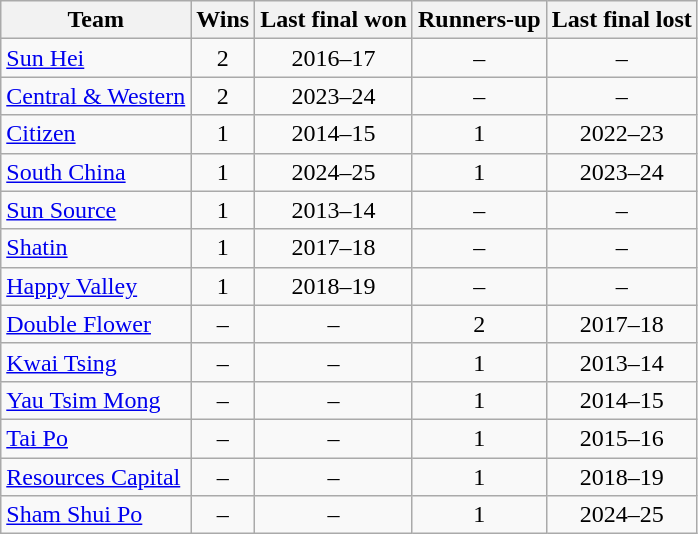<table class="wikitable sortable" style="text-align: center;">
<tr>
<th>Team</th>
<th>Wins</th>
<th>Last final won</th>
<th>Runners-up</th>
<th>Last final lost</th>
</tr>
<tr>
<td align=left><a href='#'>Sun Hei</a></td>
<td>2</td>
<td>2016–17</td>
<td>–</td>
<td>–</td>
</tr>
<tr>
<td align=left><a href='#'>Central & Western</a></td>
<td>2</td>
<td>2023–24</td>
<td>–</td>
<td>–</td>
</tr>
<tr>
<td align=left><a href='#'>Citizen</a></td>
<td>1</td>
<td>2014–15</td>
<td>1</td>
<td>2022–23</td>
</tr>
<tr>
<td align=left><a href='#'>South China</a></td>
<td>1</td>
<td>2024–25</td>
<td>1</td>
<td>2023–24</td>
</tr>
<tr>
<td align=left><a href='#'>Sun Source</a></td>
<td>1</td>
<td>2013–14</td>
<td>–</td>
<td>–</td>
</tr>
<tr>
<td align=left><a href='#'>Shatin</a></td>
<td>1</td>
<td>2017–18</td>
<td>–</td>
<td>–</td>
</tr>
<tr>
<td align=left><a href='#'>Happy Valley</a></td>
<td>1</td>
<td>2018–19</td>
<td>–</td>
<td>–</td>
</tr>
<tr>
<td align=left><a href='#'>Double Flower</a></td>
<td>–</td>
<td>–</td>
<td>2</td>
<td>2017–18</td>
</tr>
<tr>
<td align=left><a href='#'>Kwai Tsing</a></td>
<td>–</td>
<td>–</td>
<td>1</td>
<td>2013–14</td>
</tr>
<tr>
<td align=left><a href='#'>Yau Tsim Mong</a></td>
<td>–</td>
<td>–</td>
<td>1</td>
<td>2014–15</td>
</tr>
<tr>
<td align=left><a href='#'>Tai Po</a></td>
<td>–</td>
<td>–</td>
<td>1</td>
<td>2015–16</td>
</tr>
<tr>
<td align=left><a href='#'>Resources Capital</a></td>
<td>–</td>
<td>–</td>
<td>1</td>
<td>2018–19</td>
</tr>
<tr>
<td align=left><a href='#'>Sham Shui Po</a></td>
<td>–</td>
<td>–</td>
<td>1</td>
<td>2024–25</td>
</tr>
</table>
